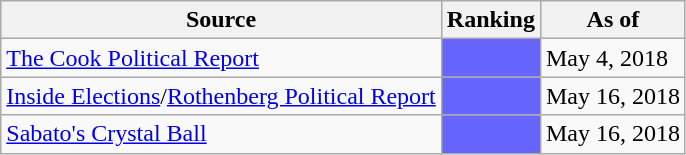<table class="wikitable">
<tr>
<th>Source</th>
<th>Ranking</th>
<th>As of</th>
</tr>
<tr>
<td><a href='#'>The Cook Political Report</a></td>
<td style="background:#66f"></td>
<td>May 4, 2018</td>
</tr>
<tr>
<td><a href='#'>Inside Elections</a>/<a href='#'>Rothenberg Political Report</a></td>
<td style="background:#66f"></td>
<td>May 16, 2018</td>
</tr>
<tr>
<td><a href='#'>Sabato's Crystal Ball</a></td>
<td style="background:#66f"></td>
<td>May 16, 2018</td>
</tr>
</table>
